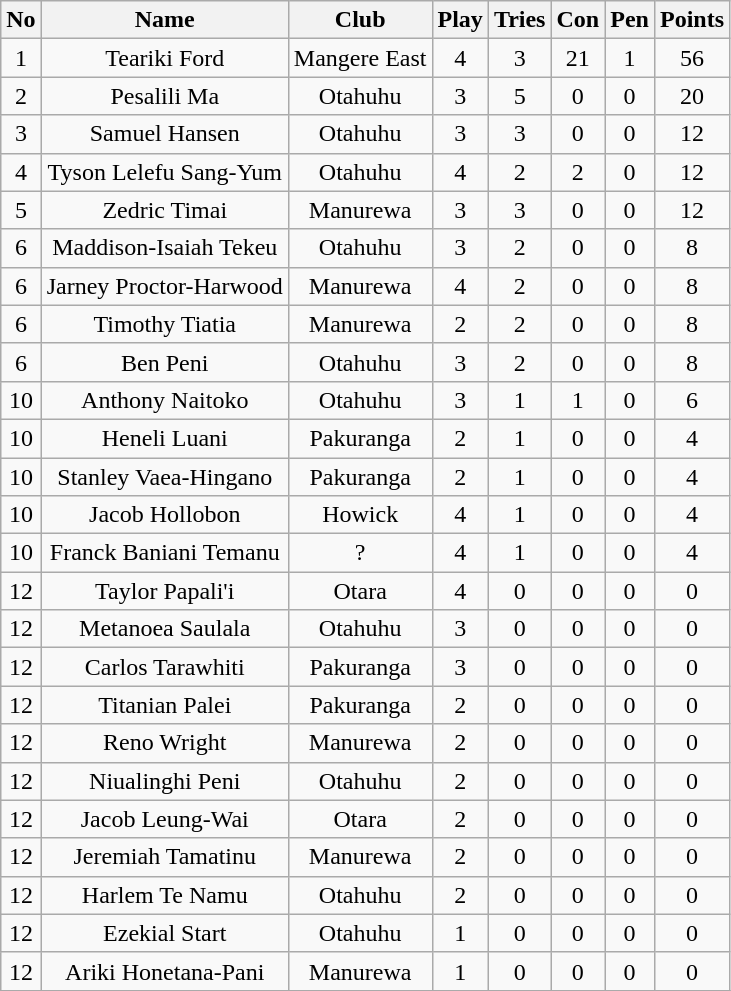<table class="wikitable sortable" style="text-align: center;">
<tr>
<th>No</th>
<th>Name</th>
<th>Club</th>
<th>Play</th>
<th>Tries</th>
<th>Con</th>
<th>Pen</th>
<th>Points</th>
</tr>
<tr>
<td>1</td>
<td>Teariki Ford</td>
<td>Mangere East</td>
<td>4</td>
<td>3</td>
<td>21</td>
<td>1</td>
<td>56</td>
</tr>
<tr>
<td>2</td>
<td>Pesalili Ma</td>
<td>Otahuhu</td>
<td>3</td>
<td>5</td>
<td>0</td>
<td>0</td>
<td>20</td>
</tr>
<tr>
<td>3</td>
<td>Samuel Hansen</td>
<td>Otahuhu</td>
<td>3</td>
<td>3</td>
<td>0</td>
<td>0</td>
<td>12</td>
</tr>
<tr>
<td>4</td>
<td>Tyson Lelefu Sang-Yum</td>
<td>Otahuhu</td>
<td>4</td>
<td>2</td>
<td>2</td>
<td>0</td>
<td>12</td>
</tr>
<tr>
<td>5</td>
<td>Zedric Timai</td>
<td>Manurewa</td>
<td>3</td>
<td>3</td>
<td>0</td>
<td>0</td>
<td>12</td>
</tr>
<tr>
<td>6</td>
<td>Maddison-Isaiah Tekeu</td>
<td>Otahuhu</td>
<td>3</td>
<td>2</td>
<td>0</td>
<td>0</td>
<td>8</td>
</tr>
<tr>
<td>6</td>
<td>Jarney Proctor-Harwood</td>
<td>Manurewa</td>
<td>4</td>
<td>2</td>
<td>0</td>
<td>0</td>
<td>8</td>
</tr>
<tr>
<td>6</td>
<td>Timothy Tiatia</td>
<td>Manurewa</td>
<td>2</td>
<td>2</td>
<td>0</td>
<td>0</td>
<td>8</td>
</tr>
<tr>
<td>6</td>
<td>Ben Peni</td>
<td>Otahuhu</td>
<td>3</td>
<td>2</td>
<td>0</td>
<td>0</td>
<td>8</td>
</tr>
<tr>
<td>10</td>
<td>Anthony Naitoko</td>
<td>Otahuhu</td>
<td>3</td>
<td>1</td>
<td>1</td>
<td>0</td>
<td>6</td>
</tr>
<tr>
<td>10</td>
<td>Heneli Luani</td>
<td>Pakuranga</td>
<td>2</td>
<td>1</td>
<td>0</td>
<td>0</td>
<td>4</td>
</tr>
<tr>
<td>10</td>
<td>Stanley Vaea-Hingano</td>
<td>Pakuranga</td>
<td>2</td>
<td>1</td>
<td>0</td>
<td>0</td>
<td>4</td>
</tr>
<tr>
<td>10</td>
<td>Jacob Hollobon</td>
<td>Howick</td>
<td>4</td>
<td>1</td>
<td>0</td>
<td>0</td>
<td>4</td>
</tr>
<tr>
<td>10</td>
<td>Franck Baniani Temanu</td>
<td>?</td>
<td>4</td>
<td>1</td>
<td>0</td>
<td>0</td>
<td>4</td>
</tr>
<tr>
<td>12</td>
<td>Taylor Papali'i</td>
<td>Otara</td>
<td>4</td>
<td>0</td>
<td>0</td>
<td>0</td>
<td>0</td>
</tr>
<tr>
<td>12</td>
<td>Metanoea Saulala</td>
<td>Otahuhu</td>
<td>3</td>
<td>0</td>
<td>0</td>
<td>0</td>
<td>0</td>
</tr>
<tr>
<td>12</td>
<td>Carlos Tarawhiti</td>
<td>Pakuranga</td>
<td>3</td>
<td>0</td>
<td>0</td>
<td>0</td>
<td>0</td>
</tr>
<tr>
<td>12</td>
<td>Titanian Palei</td>
<td>Pakuranga</td>
<td>2</td>
<td>0</td>
<td>0</td>
<td>0</td>
<td>0</td>
</tr>
<tr>
<td>12</td>
<td>Reno Wright</td>
<td>Manurewa</td>
<td>2</td>
<td>0</td>
<td>0</td>
<td>0</td>
<td>0</td>
</tr>
<tr>
<td>12</td>
<td>Niualinghi Peni</td>
<td>Otahuhu</td>
<td>2</td>
<td>0</td>
<td>0</td>
<td>0</td>
<td>0</td>
</tr>
<tr>
<td>12</td>
<td>Jacob Leung-Wai</td>
<td>Otara</td>
<td>2</td>
<td>0</td>
<td>0</td>
<td>0</td>
<td>0</td>
</tr>
<tr>
<td>12</td>
<td>Jeremiah Tamatinu</td>
<td>Manurewa</td>
<td>2</td>
<td>0</td>
<td>0</td>
<td>0</td>
<td>0</td>
</tr>
<tr>
<td>12</td>
<td>Harlem Te Namu</td>
<td>Otahuhu</td>
<td>2</td>
<td>0</td>
<td>0</td>
<td>0</td>
<td>0</td>
</tr>
<tr>
<td>12</td>
<td>Ezekial Start</td>
<td>Otahuhu</td>
<td>1</td>
<td>0</td>
<td>0</td>
<td>0</td>
<td>0</td>
</tr>
<tr>
<td>12</td>
<td>Ariki Honetana-Pani</td>
<td>Manurewa</td>
<td>1</td>
<td>0</td>
<td>0</td>
<td>0</td>
<td>0</td>
</tr>
<tr>
</tr>
</table>
